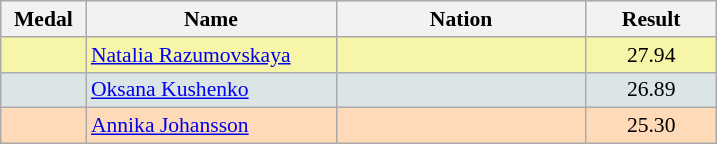<table class=wikitable style="border:1px solid #AAAAAA;font-size:90%">
<tr bgcolor="#E4E4E4">
<th width=50>Medal</th>
<th width=160>Name</th>
<th width=160>Nation</th>
<th width=80>Result</th>
</tr>
<tr bgcolor="#F7F6A8">
<td align="center"></td>
<td><a href='#'>Natalia Razumovskaya</a></td>
<td></td>
<td align="center">27.94</td>
</tr>
<tr bgcolor="#DCE5E5">
<td align="center"></td>
<td><a href='#'>Oksana Kushenko</a></td>
<td></td>
<td align="center">26.89</td>
</tr>
<tr bgcolor="#FFDAB9">
<td align="center"></td>
<td><a href='#'>Annika Johansson</a></td>
<td></td>
<td align="center">25.30</td>
</tr>
</table>
